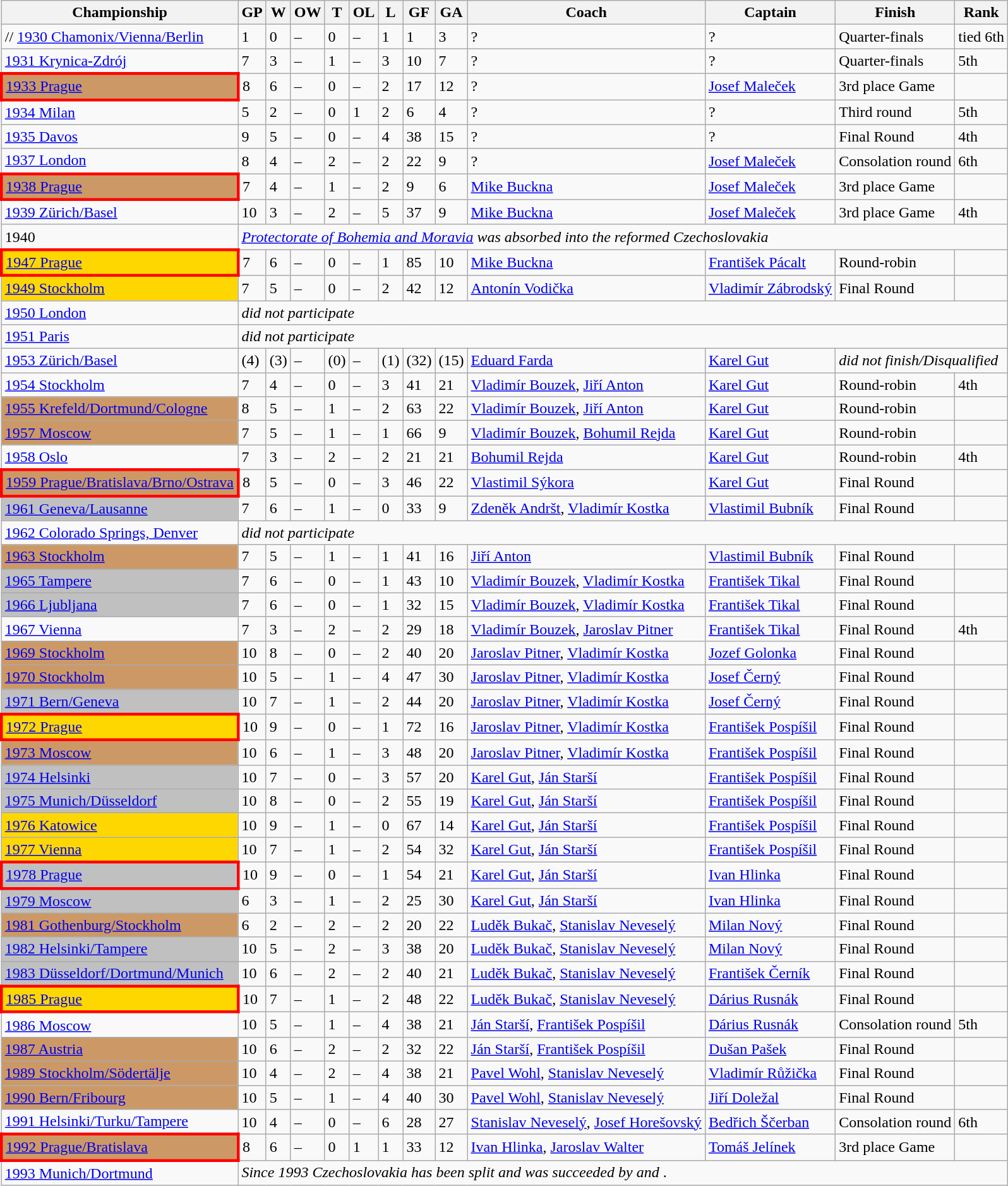<table class="wikitable sortable">
<tr>
<th>Championship</th>
<th>GP</th>
<th>W</th>
<th>OW</th>
<th>T</th>
<th>OL</th>
<th>L</th>
<th>GF</th>
<th>GA</th>
<th>Coach</th>
<th>Captain</th>
<th>Finish</th>
<th>Rank</th>
</tr>
<tr>
<td>// <a href='#'>1930 Chamonix/Vienna/Berlin</a></td>
<td>1</td>
<td>0</td>
<td>–</td>
<td>0</td>
<td>–</td>
<td>1</td>
<td>1</td>
<td>3</td>
<td>?</td>
<td>?</td>
<td>Quarter-finals</td>
<td>tied 6th</td>
</tr>
<tr>
<td> <a href='#'>1931 Krynica-Zdrój</a></td>
<td>7</td>
<td>3</td>
<td>–</td>
<td>1</td>
<td>–</td>
<td>3</td>
<td>10</td>
<td>7</td>
<td>?</td>
<td>?</td>
<td>Quarter-finals</td>
<td>5th</td>
</tr>
<tr>
<td style="border:3px solid red; background:#c96;"> <a href='#'>1933 Prague</a></td>
<td>8</td>
<td>6</td>
<td>–</td>
<td>0</td>
<td>–</td>
<td>2</td>
<td>17</td>
<td>12</td>
<td>?</td>
<td><a href='#'>Josef Maleček</a></td>
<td>3rd place Game</td>
<td></td>
</tr>
<tr>
<td> <a href='#'>1934 Milan</a></td>
<td>5</td>
<td>2</td>
<td>–</td>
<td>0</td>
<td>1</td>
<td>2</td>
<td>6</td>
<td>4</td>
<td>?</td>
<td>?</td>
<td>Third round</td>
<td>5th</td>
</tr>
<tr>
<td> <a href='#'>1935 Davos</a></td>
<td>9</td>
<td>5</td>
<td>–</td>
<td>0</td>
<td>–</td>
<td>4</td>
<td>38</td>
<td>15</td>
<td>?</td>
<td>?</td>
<td>Final Round</td>
<td>4th</td>
</tr>
<tr>
<td> <a href='#'>1937 London</a></td>
<td>8</td>
<td>4</td>
<td>–</td>
<td>2</td>
<td>–</td>
<td>2</td>
<td>22</td>
<td>9</td>
<td>?</td>
<td><a href='#'>Josef Maleček</a></td>
<td>Consolation round</td>
<td>6th</td>
</tr>
<tr>
<td style="border:3px solid red; background:#c96;"> <a href='#'>1938 Prague</a></td>
<td>7</td>
<td>4</td>
<td>–</td>
<td>1</td>
<td>–</td>
<td>2</td>
<td>9</td>
<td>6</td>
<td><a href='#'>Mike Buckna</a></td>
<td><a href='#'>Josef Maleček</a></td>
<td>3rd place Game</td>
<td></td>
</tr>
<tr>
<td> <a href='#'>1939 Zürich/Basel</a></td>
<td>10</td>
<td>3</td>
<td>–</td>
<td>2</td>
<td>–</td>
<td>5</td>
<td>37</td>
<td>9</td>
<td><a href='#'>Mike Buckna</a></td>
<td><a href='#'>Josef Maleček</a></td>
<td>3rd place Game</td>
<td>4th</td>
</tr>
<tr>
<td>1940</td>
<td colspan=12><em> <a href='#'>Protectorate of Bohemia and Moravia</a> was absorbed into the reformed Czechoslovakia</em></td>
</tr>
<tr>
<td style="border:3px solid red; background:gold;"> <a href='#'>1947 Prague</a></td>
<td>7</td>
<td>6</td>
<td>–</td>
<td>0</td>
<td>–</td>
<td>1</td>
<td>85</td>
<td>10</td>
<td><a href='#'>Mike Buckna</a></td>
<td><a href='#'>František Pácalt</a></td>
<td>Round-robin</td>
<td></td>
</tr>
<tr>
<td bgcolor=gold> <a href='#'>1949 Stockholm</a></td>
<td>7</td>
<td>5</td>
<td>–</td>
<td>0</td>
<td>–</td>
<td>2</td>
<td>42</td>
<td>12</td>
<td><a href='#'>Antonín Vodička</a></td>
<td><a href='#'>Vladimír Zábrodský</a></td>
<td>Final Round</td>
<td></td>
</tr>
<tr>
<td> <a href='#'>1950 London</a></td>
<td colspan=12><em>did not participate</em></td>
</tr>
<tr>
<td> <a href='#'>1951 Paris</a></td>
<td colspan=12><em>did not participate</em></td>
</tr>
<tr>
<td> <a href='#'>1953 Zürich/Basel</a></td>
<td>(4)</td>
<td>(3)</td>
<td>–</td>
<td>(0)</td>
<td>–</td>
<td>(1)</td>
<td>(32)</td>
<td>(15)</td>
<td><a href='#'>Eduard Farda</a></td>
<td><a href='#'>Karel Gut</a></td>
<td colspan=2><em>did not finish/Disqualified</em></td>
</tr>
<tr>
<td> <a href='#'>1954 Stockholm</a></td>
<td>7</td>
<td>4</td>
<td>–</td>
<td>0</td>
<td>–</td>
<td>3</td>
<td>41</td>
<td>21</td>
<td><a href='#'>Vladimír Bouzek</a>, <a href='#'>Jiří Anton</a></td>
<td><a href='#'>Karel Gut</a></td>
<td>Round-robin</td>
<td>4th</td>
</tr>
<tr>
<td style="background:#c96;"> <a href='#'>1955 Krefeld/Dortmund/Cologne</a></td>
<td>8</td>
<td>5</td>
<td>–</td>
<td>1</td>
<td>–</td>
<td>2</td>
<td>63</td>
<td>22</td>
<td><a href='#'>Vladimír Bouzek</a>, <a href='#'>Jiří Anton</a></td>
<td><a href='#'>Karel Gut</a></td>
<td>Round-robin</td>
<td></td>
</tr>
<tr>
<td style="background:#c96;"> <a href='#'>1957 Moscow</a></td>
<td>7</td>
<td>5</td>
<td>–</td>
<td>1</td>
<td>–</td>
<td>1</td>
<td>66</td>
<td>9</td>
<td><a href='#'>Vladimír Bouzek</a>, <a href='#'>Bohumil Rejda</a></td>
<td><a href='#'>Karel Gut</a></td>
<td>Round-robin</td>
<td></td>
</tr>
<tr>
<td> <a href='#'>1958 Oslo</a></td>
<td>7</td>
<td>3</td>
<td>–</td>
<td>2</td>
<td>–</td>
<td>2</td>
<td>21</td>
<td>21</td>
<td><a href='#'>Bohumil Rejda</a></td>
<td><a href='#'>Karel Gut</a></td>
<td>Round-robin</td>
<td>4th</td>
</tr>
<tr>
<td style="border:3px solid red; background:#c96;"> <a href='#'>1959 Prague/Bratislava/Brno/Ostrava</a></td>
<td>8</td>
<td>5</td>
<td>–</td>
<td>0</td>
<td>–</td>
<td>3</td>
<td>46</td>
<td>22</td>
<td><a href='#'>Vlastimil Sýkora</a></td>
<td><a href='#'>Karel Gut</a></td>
<td>Final Round</td>
<td></td>
</tr>
<tr>
<td style="background:silver;"> <a href='#'>1961 Geneva/Lausanne</a></td>
<td>7</td>
<td>6</td>
<td>–</td>
<td>1</td>
<td>–</td>
<td>0</td>
<td>33</td>
<td>9</td>
<td><a href='#'>Zdeněk Andršt</a>, <a href='#'>Vladimír Kostka</a></td>
<td><a href='#'>Vlastimil Bubník</a></td>
<td>Final Round</td>
<td></td>
</tr>
<tr>
<td> <a href='#'>1962 Colorado Springs, Denver</a></td>
<td colspan=12><em>did not participate</em></td>
</tr>
<tr>
<td style="background:#c96;"> <a href='#'>1963 Stockholm</a></td>
<td>7</td>
<td>5</td>
<td>–</td>
<td>1</td>
<td>–</td>
<td>1</td>
<td>41</td>
<td>16</td>
<td><a href='#'>Jiří Anton</a></td>
<td><a href='#'>Vlastimil Bubník</a></td>
<td>Final Round</td>
<td></td>
</tr>
<tr>
<td style="background:silver;"> <a href='#'>1965 Tampere</a></td>
<td>7</td>
<td>6</td>
<td>–</td>
<td>0</td>
<td>–</td>
<td>1</td>
<td>43</td>
<td>10</td>
<td><a href='#'>Vladimír Bouzek</a>, <a href='#'>Vladimír Kostka</a></td>
<td><a href='#'>František Tikal</a></td>
<td>Final Round</td>
<td></td>
</tr>
<tr>
<td style="background:silver;"> <a href='#'>1966 Ljubljana</a></td>
<td>7</td>
<td>6</td>
<td>–</td>
<td>0</td>
<td>–</td>
<td>1</td>
<td>32</td>
<td>15</td>
<td><a href='#'>Vladimír Bouzek</a>, <a href='#'>Vladimír Kostka</a></td>
<td><a href='#'>František Tikal</a></td>
<td>Final Round</td>
<td></td>
</tr>
<tr>
<td> <a href='#'>1967 Vienna</a></td>
<td>7</td>
<td>3</td>
<td>–</td>
<td>2</td>
<td>–</td>
<td>2</td>
<td>29</td>
<td>18</td>
<td><a href='#'>Vladimír Bouzek</a>, <a href='#'>Jaroslav Pitner</a></td>
<td><a href='#'>František Tikal</a></td>
<td>Final Round</td>
<td>4th</td>
</tr>
<tr>
<td style="background:#c96;"> <a href='#'>1969 Stockholm</a></td>
<td>10</td>
<td>8</td>
<td>–</td>
<td>0</td>
<td>–</td>
<td>2</td>
<td>40</td>
<td>20</td>
<td><a href='#'>Jaroslav Pitner</a>, <a href='#'>Vladimír Kostka</a></td>
<td><a href='#'>Jozef Golonka</a></td>
<td>Final Round</td>
<td></td>
</tr>
<tr>
<td style="background:#c96;"> <a href='#'>1970 Stockholm</a></td>
<td>10</td>
<td>5</td>
<td>–</td>
<td>1</td>
<td>–</td>
<td>4</td>
<td>47</td>
<td>30</td>
<td><a href='#'>Jaroslav Pitner</a>, <a href='#'>Vladimír Kostka</a></td>
<td><a href='#'>Josef Černý</a></td>
<td>Final Round</td>
<td></td>
</tr>
<tr>
<td style="background:silver;"> <a href='#'>1971 Bern/Geneva</a></td>
<td>10</td>
<td>7</td>
<td>–</td>
<td>1</td>
<td>–</td>
<td>2</td>
<td>44</td>
<td>20</td>
<td><a href='#'>Jaroslav Pitner</a>, <a href='#'>Vladimír Kostka</a></td>
<td><a href='#'>Josef Černý</a></td>
<td>Final Round</td>
<td></td>
</tr>
<tr>
<td style="border:3px solid red; background:gold;"> <a href='#'>1972 Prague</a></td>
<td>10</td>
<td>9</td>
<td>–</td>
<td>0</td>
<td>–</td>
<td>1</td>
<td>72</td>
<td>16</td>
<td><a href='#'>Jaroslav Pitner</a>, <a href='#'>Vladimír Kostka</a></td>
<td><a href='#'>František Pospíšil</a></td>
<td>Final Round</td>
<td></td>
</tr>
<tr>
<td style="background:#c96;"> <a href='#'>1973 Moscow</a></td>
<td>10</td>
<td>6</td>
<td>–</td>
<td>1</td>
<td>–</td>
<td>3</td>
<td>48</td>
<td>20</td>
<td><a href='#'>Jaroslav Pitner</a>, <a href='#'>Vladimír Kostka</a></td>
<td><a href='#'>František Pospíšil</a></td>
<td>Final Round</td>
<td></td>
</tr>
<tr>
<td style="background:silver;"> <a href='#'>1974 Helsinki</a></td>
<td>10</td>
<td>7</td>
<td>–</td>
<td>0</td>
<td>–</td>
<td>3</td>
<td>57</td>
<td>20</td>
<td><a href='#'>Karel Gut</a>, <a href='#'>Ján Starší</a></td>
<td><a href='#'>František Pospíšil</a></td>
<td>Final Round</td>
<td></td>
</tr>
<tr>
<td style="background:silver;"> <a href='#'>1975 Munich/Düsseldorf</a></td>
<td>10</td>
<td>8</td>
<td>–</td>
<td>0</td>
<td>–</td>
<td>2</td>
<td>55</td>
<td>19</td>
<td><a href='#'>Karel Gut</a>, <a href='#'>Ján Starší</a></td>
<td><a href='#'>František Pospíšil</a></td>
<td>Final Round</td>
<td></td>
</tr>
<tr>
<td bgcolor=gold> <a href='#'>1976 Katowice</a></td>
<td>10</td>
<td>9</td>
<td>–</td>
<td>1</td>
<td>–</td>
<td>0</td>
<td>67</td>
<td>14</td>
<td><a href='#'>Karel Gut</a>, <a href='#'>Ján Starší</a></td>
<td><a href='#'>František Pospíšil</a></td>
<td>Final Round</td>
<td></td>
</tr>
<tr>
<td bgcolor=gold> <a href='#'>1977 Vienna</a></td>
<td>10</td>
<td>7</td>
<td>–</td>
<td>1</td>
<td>–</td>
<td>2</td>
<td>54</td>
<td>32</td>
<td><a href='#'>Karel Gut</a>, <a href='#'>Ján Starší</a></td>
<td><a href='#'>František Pospíšil</a></td>
<td>Final Round</td>
<td></td>
</tr>
<tr>
<td style="border:3px solid red; background:silver;"> <a href='#'>1978 Prague</a></td>
<td>10</td>
<td>9</td>
<td>–</td>
<td>0</td>
<td>–</td>
<td>1</td>
<td>54</td>
<td>21</td>
<td><a href='#'>Karel Gut</a>, <a href='#'>Ján Starší</a></td>
<td><a href='#'>Ivan Hlinka</a></td>
<td>Final Round</td>
<td></td>
</tr>
<tr>
<td style="background:silver;"> <a href='#'>1979 Moscow</a></td>
<td>6</td>
<td>3</td>
<td>–</td>
<td>1</td>
<td>–</td>
<td>2</td>
<td>25</td>
<td>30</td>
<td><a href='#'>Karel Gut</a>, <a href='#'>Ján Starší</a></td>
<td><a href='#'>Ivan Hlinka</a></td>
<td>Final Round</td>
<td></td>
</tr>
<tr>
<td style="background:#c96;"> <a href='#'>1981 Gothenburg/Stockholm</a></td>
<td>6</td>
<td>2</td>
<td>–</td>
<td>2</td>
<td>–</td>
<td>2</td>
<td>20</td>
<td>22</td>
<td><a href='#'>Luděk Bukač</a>, <a href='#'>Stanislav Neveselý</a></td>
<td><a href='#'>Milan Nový</a></td>
<td>Final Round</td>
<td></td>
</tr>
<tr>
<td style="background:silver;"> <a href='#'>1982 Helsinki/Tampere</a></td>
<td>10</td>
<td>5</td>
<td>–</td>
<td>2</td>
<td>–</td>
<td>3</td>
<td>38</td>
<td>20</td>
<td><a href='#'>Luděk Bukač</a>, <a href='#'>Stanislav Neveselý</a></td>
<td><a href='#'>Milan Nový</a></td>
<td>Final Round</td>
<td></td>
</tr>
<tr>
<td style="background:silver;"> <a href='#'>1983 Düsseldorf/Dortmund/Munich</a></td>
<td>10</td>
<td>6</td>
<td>–</td>
<td>2</td>
<td>–</td>
<td>2</td>
<td>40</td>
<td>21</td>
<td><a href='#'>Luděk Bukač</a>, <a href='#'>Stanislav Neveselý</a></td>
<td><a href='#'>František Černík</a></td>
<td>Final Round</td>
<td></td>
</tr>
<tr>
<td style="border:3px solid red; background:gold;"> <a href='#'>1985 Prague</a></td>
<td>10</td>
<td>7</td>
<td>–</td>
<td>1</td>
<td>–</td>
<td>2</td>
<td>48</td>
<td>22</td>
<td><a href='#'>Luděk Bukač</a>, <a href='#'>Stanislav Neveselý</a></td>
<td><a href='#'>Dárius Rusnák</a></td>
<td>Final Round</td>
<td></td>
</tr>
<tr>
<td> <a href='#'>1986 Moscow</a></td>
<td>10</td>
<td>5</td>
<td>–</td>
<td>1</td>
<td>–</td>
<td>4</td>
<td>38</td>
<td>21</td>
<td><a href='#'>Ján Starší</a>, <a href='#'>František Pospíšil</a></td>
<td><a href='#'>Dárius Rusnák</a></td>
<td>Consolation round</td>
<td>5th</td>
</tr>
<tr>
<td style="background:#c96;"> <a href='#'>1987 Austria</a></td>
<td>10</td>
<td>6</td>
<td>–</td>
<td>2</td>
<td>–</td>
<td>2</td>
<td>32</td>
<td>22</td>
<td><a href='#'>Ján Starší</a>, <a href='#'>František Pospíšil</a></td>
<td><a href='#'>Dušan Pašek</a></td>
<td>Final Round</td>
<td></td>
</tr>
<tr>
<td style="background:#c96;"> <a href='#'>1989 Stockholm/Södertälje</a></td>
<td>10</td>
<td>4</td>
<td>–</td>
<td>2</td>
<td>–</td>
<td>4</td>
<td>38</td>
<td>21</td>
<td><a href='#'>Pavel Wohl</a>, <a href='#'>Stanislav Neveselý</a></td>
<td><a href='#'>Vladimír Růžička</a></td>
<td>Final Round</td>
<td></td>
</tr>
<tr>
<td style="background:#c96;"> <a href='#'>1990 Bern/Fribourg</a></td>
<td>10</td>
<td>5</td>
<td>–</td>
<td>1</td>
<td>–</td>
<td>4</td>
<td>40</td>
<td>30</td>
<td><a href='#'>Pavel Wohl</a>, <a href='#'>Stanislav Neveselý</a></td>
<td><a href='#'>Jiří Doležal</a></td>
<td>Final Round</td>
<td></td>
</tr>
<tr>
<td> <a href='#'>1991 Helsinki/Turku/Tampere</a></td>
<td>10</td>
<td>4</td>
<td>–</td>
<td>0</td>
<td>–</td>
<td>6</td>
<td>28</td>
<td>27</td>
<td><a href='#'>Stanislav Neveselý</a>, <a href='#'>Josef Horešovský</a></td>
<td><a href='#'>Bedřich Ščerban</a></td>
<td>Consolation round</td>
<td>6th</td>
</tr>
<tr>
<td style="border:3px solid red; background:#c96;"> <a href='#'>1992 Prague/Bratislava</a></td>
<td>8</td>
<td>6</td>
<td>–</td>
<td>0</td>
<td>1</td>
<td>1</td>
<td>33</td>
<td>12</td>
<td><a href='#'>Ivan Hlinka</a>, <a href='#'>Jaroslav Walter</a></td>
<td><a href='#'>Tomáš Jelínek</a></td>
<td>3rd place Game</td>
<td></td>
</tr>
<tr>
<td> <a href='#'>1993 Munich/Dortmund</a></td>
<td colspan=12><em>Since 1993 Czechoslovakia has been split and was succeeded by  and </em>.</td>
</tr>
</table>
